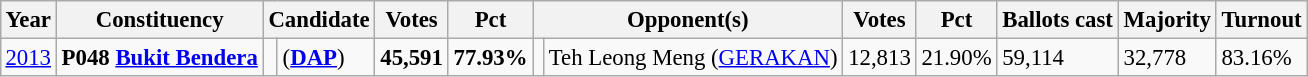<table class="wikitable" style="margin:0.5em ; font-size:95%">
<tr>
<th>Year</th>
<th>Constituency</th>
<th colspan=2>Candidate</th>
<th>Votes</th>
<th>Pct</th>
<th colspan=2>Opponent(s)</th>
<th>Votes</th>
<th>Pct</th>
<th>Ballots cast</th>
<th>Majority</th>
<th>Turnout</th>
</tr>
<tr>
<td><a href='#'>2013</a></td>
<td><strong>P048 <a href='#'>Bukit Bendera</a></strong></td>
<td></td>
<td> (<a href='#'><strong>DAP</strong></a>)</td>
<td align="right"><strong>45,591</strong></td>
<td><strong>77.93%</strong></td>
<td></td>
<td>Teh Leong Meng (<a href='#'>GERAKAN</a>)</td>
<td align="right">12,813</td>
<td>21.90%</td>
<td>59,114</td>
<td>32,778</td>
<td>83.16%</td>
</tr>
</table>
